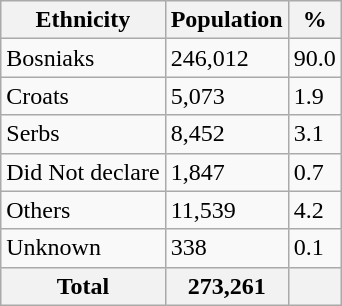<table class="wikitable">
<tr>
<th>Ethnicity</th>
<th>Population</th>
<th>%</th>
</tr>
<tr>
<td>Bosniaks</td>
<td>246,012</td>
<td>90.0</td>
</tr>
<tr>
<td>Croats</td>
<td>5,073</td>
<td>1.9</td>
</tr>
<tr>
<td>Serbs</td>
<td>8,452</td>
<td>3.1</td>
</tr>
<tr>
<td>Did Not declare</td>
<td>1,847</td>
<td>0.7</td>
</tr>
<tr>
<td>Others</td>
<td>11,539</td>
<td>4.2</td>
</tr>
<tr>
<td>Unknown</td>
<td>338</td>
<td>0.1</td>
</tr>
<tr>
<th>Total</th>
<th>273,261</th>
<th></th>
</tr>
</table>
